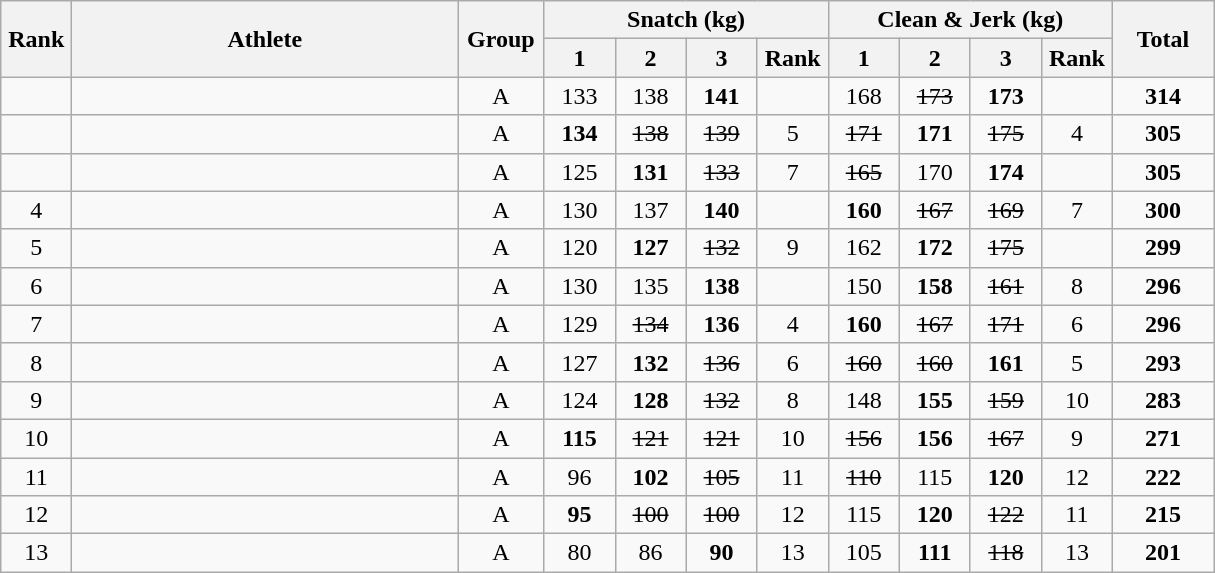<table class = "wikitable" style="text-align:center;">
<tr>
<th rowspan=2 width=40>Rank</th>
<th rowspan=2 width=250>Athlete</th>
<th rowspan=2 width=50>Group</th>
<th colspan=4>Snatch (kg)</th>
<th colspan=4>Clean & Jerk (kg)</th>
<th rowspan=2 width=60>Total</th>
</tr>
<tr>
<th width=40>1</th>
<th width=40>2</th>
<th width=40>3</th>
<th width=40>Rank</th>
<th width=40>1</th>
<th width=40>2</th>
<th width=40>3</th>
<th width=40>Rank</th>
</tr>
<tr>
<td></td>
<td align=left></td>
<td>A</td>
<td>133</td>
<td>138</td>
<td><strong>141</strong></td>
<td></td>
<td>168</td>
<td><s>173</s></td>
<td><strong>173</strong></td>
<td></td>
<td><strong>314</strong></td>
</tr>
<tr>
<td></td>
<td align=left></td>
<td>A</td>
<td><strong>134</strong></td>
<td><s>138</s></td>
<td><s>139</s></td>
<td>5</td>
<td><s>171</s></td>
<td><strong>171</strong></td>
<td><s>175</s></td>
<td>4</td>
<td><strong>305</strong></td>
</tr>
<tr>
<td></td>
<td align=left></td>
<td>A</td>
<td>125</td>
<td><strong>131</strong></td>
<td><s>133</s></td>
<td>7</td>
<td><s>165</s></td>
<td>170</td>
<td><strong>174</strong></td>
<td></td>
<td><strong>305</strong></td>
</tr>
<tr>
<td>4</td>
<td align=left></td>
<td>A</td>
<td>130</td>
<td>137</td>
<td><strong>140</strong></td>
<td></td>
<td><strong>160</strong></td>
<td><s>167</s></td>
<td><s>169</s></td>
<td>7</td>
<td><strong>300</strong></td>
</tr>
<tr>
<td>5</td>
<td align=left></td>
<td>A</td>
<td>120</td>
<td><strong>127</strong></td>
<td><s>132</s></td>
<td>9</td>
<td>162</td>
<td><strong>172</strong></td>
<td><s>175</s></td>
<td></td>
<td><strong>299</strong></td>
</tr>
<tr>
<td>6</td>
<td align=left></td>
<td>A</td>
<td>130</td>
<td>135</td>
<td><strong>138</strong></td>
<td></td>
<td>150</td>
<td><strong>158</strong></td>
<td><s>161</s></td>
<td>8</td>
<td><strong>296</strong></td>
</tr>
<tr>
<td>7</td>
<td align=left></td>
<td>A</td>
<td>129</td>
<td><s>134</s></td>
<td><strong>136</strong></td>
<td>4</td>
<td><strong>160</strong></td>
<td><s>167</s></td>
<td><s>171</s></td>
<td>6</td>
<td><strong>296</strong></td>
</tr>
<tr>
<td>8</td>
<td align=left></td>
<td>A</td>
<td>127</td>
<td><strong>132</strong></td>
<td><s>136</s></td>
<td>6</td>
<td><s>160</s></td>
<td><s>160</s></td>
<td><strong>161</strong></td>
<td>5</td>
<td><strong>293</strong></td>
</tr>
<tr>
<td>9</td>
<td align=left></td>
<td>A</td>
<td>124</td>
<td><strong>128</strong></td>
<td><s>132</s></td>
<td>8</td>
<td>148</td>
<td><strong>155</strong></td>
<td><s>159</s></td>
<td>10</td>
<td><strong>283</strong></td>
</tr>
<tr>
<td>10</td>
<td align=left></td>
<td>A</td>
<td><strong>115</strong></td>
<td><s>121</s></td>
<td><s>121</s></td>
<td>10</td>
<td><s>156</s></td>
<td><strong>156</strong></td>
<td><s>167</s></td>
<td>9</td>
<td><strong>271</strong></td>
</tr>
<tr>
<td>11</td>
<td align=left></td>
<td>A</td>
<td>96</td>
<td><strong>102</strong></td>
<td><s>105</s></td>
<td>11</td>
<td><s>110</s></td>
<td>115</td>
<td><strong>120</strong></td>
<td>12</td>
<td><strong>222</strong></td>
</tr>
<tr>
<td>12</td>
<td align=left></td>
<td>A</td>
<td><strong>95</strong></td>
<td><s>100</s></td>
<td><s>100</s></td>
<td>12</td>
<td>115</td>
<td><strong>120</strong></td>
<td><s>122</s></td>
<td>11</td>
<td><strong>215</strong></td>
</tr>
<tr>
<td>13</td>
<td align=left></td>
<td>A</td>
<td>80</td>
<td>86</td>
<td><strong>90</strong></td>
<td>13</td>
<td>105</td>
<td><strong>111</strong></td>
<td><s>118</s></td>
<td>13</td>
<td><strong>201</strong></td>
</tr>
</table>
